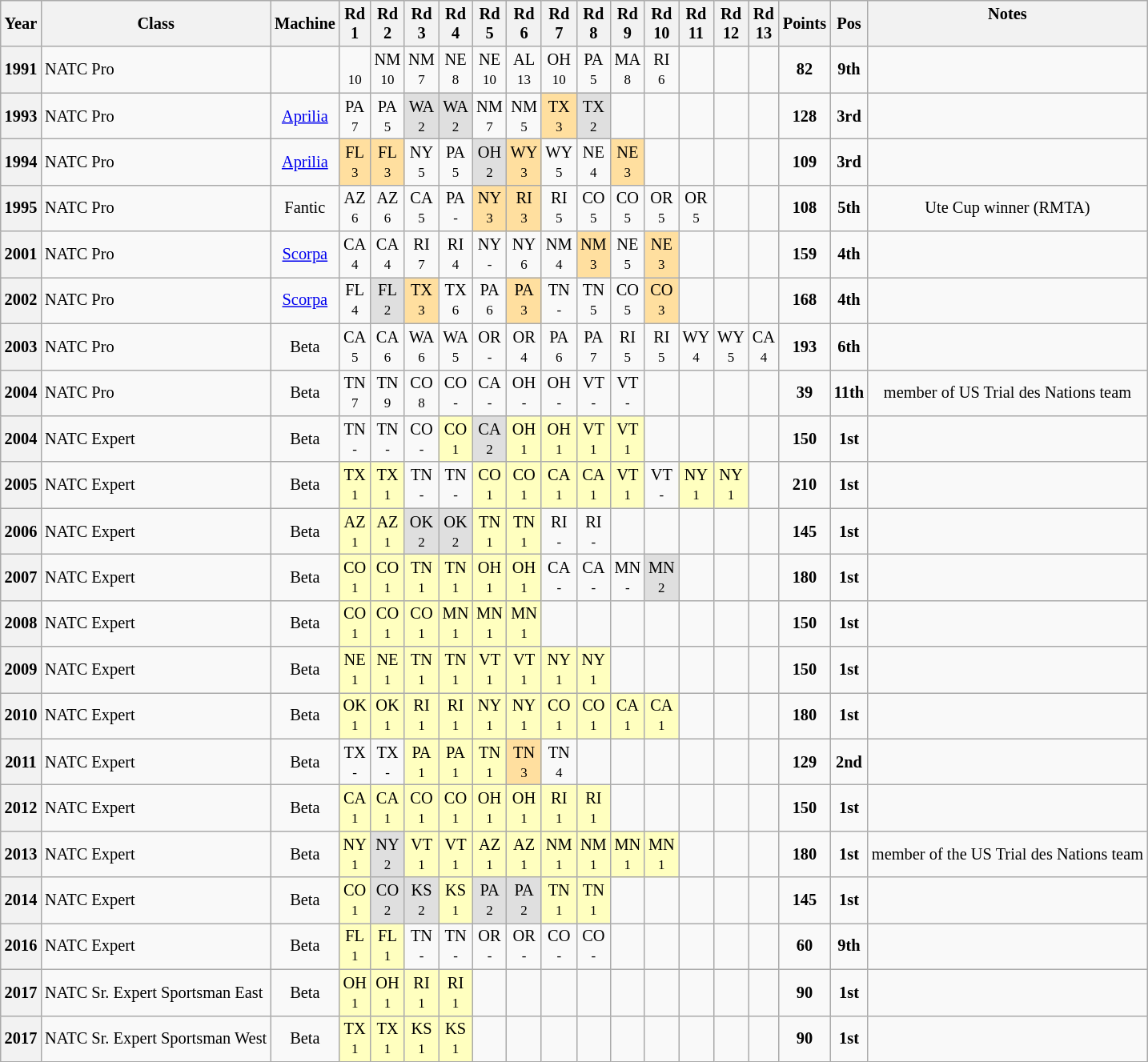<table class="wikitable" style="font-size: 85%; text-align:center">
<tr valign="top">
<th valign="middle">Year</th>
<th valign="middle">Class</th>
<th valign="middle">Machine</th>
<th>Rd<br>1</th>
<th>Rd<br>2</th>
<th>Rd<br>3</th>
<th>Rd<br>4</th>
<th>Rd<br>5</th>
<th>Rd<br>6</th>
<th>Rd<br>7</th>
<th>Rd<br>8</th>
<th>Rd<br>9</th>
<th>Rd<br>10</th>
<th>Rd<br>11</th>
<th>Rd<br>12</th>
<th>Rd<br>13</th>
<th valign="middle">Points</th>
<th valign="middle">Pos</th>
<th>Notes</th>
</tr>
<tr>
<th>1991</th>
<td align="left"> NATC Pro</td>
<td></td>
<td><br><small>10</small></td>
<td>NM<br><small>10</small></td>
<td>NM<br><small>7</small></td>
<td>NE<br><small>8</small></td>
<td>NE<br><small>10</small></td>
<td>AL<br><small>13</small></td>
<td>OH<br><small>10</small></td>
<td>PA<br><small>5</small></td>
<td>MA<br><small>8</small></td>
<td>RI<br><small>6</small></td>
<td></td>
<td></td>
<td></td>
<td><strong>82</strong></td>
<td><strong>9th</strong></td>
<td></td>
</tr>
<tr>
<th>1993</th>
<td align="left"> NATC Pro</td>
<td><a href='#'>Aprilia</a></td>
<td>PA<br><small>7</small></td>
<td>PA<br><small>5</small></td>
<td style="background:#dfdfdf;">WA<br><small>2</small></td>
<td style="background:#dfdfdf;">WA<br><small>2</small></td>
<td>NM<br><small>7</small></td>
<td>NM<br><small>5</small></td>
<td style="background:#ffdf9f;">TX<br><small>3</small></td>
<td style="background:#dfdfdf;">TX<br><small>2</small></td>
<td></td>
<td></td>
<td></td>
<td></td>
<td></td>
<td><strong>128</strong></td>
<td><strong>3rd</strong></td>
<td></td>
</tr>
<tr>
<th>1994</th>
<td align="left"> NATC Pro</td>
<td><a href='#'>Aprilia</a></td>
<td style="background:#ffdf9f;">FL<br><small>3</small></td>
<td style="background:#ffdf9f;">FL<br><small>3</small></td>
<td>NY<br><small>5</small></td>
<td>PA<br><small>5</small></td>
<td style="background:#dfdfdf;">OH<br><small>2</small></td>
<td style="background:#ffdf9f;">WY<br><small>3</small></td>
<td>WY<br><small>5</small></td>
<td>NE<br><small>4</small></td>
<td style="background:#ffdf9f;">NE<br><small>3</small></td>
<td></td>
<td></td>
<td></td>
<td></td>
<td><strong>109</strong></td>
<td><strong>3rd</strong></td>
<td></td>
</tr>
<tr>
<th>1995</th>
<td align="left"> NATC Pro</td>
<td>Fantic</td>
<td>AZ<br><small>6</small></td>
<td>AZ<br><small>6</small></td>
<td>CA<br><small>5</small></td>
<td>PA<br><small>-</small></td>
<td style="background:#ffdf9f;">NY<br><small>3</small></td>
<td style="background:#ffdf9f;">RI<br><small>3</small></td>
<td>RI<br><small>5</small></td>
<td>CO<br><small>5</small></td>
<td>CO<br><small>5</small></td>
<td>OR<br><small>5</small></td>
<td>OR<br><small>5</small></td>
<td></td>
<td></td>
<td><strong>108</strong></td>
<td><strong>5th</strong></td>
<td>Ute Cup winner (RMTA)</td>
</tr>
<tr>
<th>2001</th>
<td align="left"> NATC Pro</td>
<td><a href='#'>Scorpa</a></td>
<td>CA<br><small>4</small></td>
<td>CA<br><small>4</small></td>
<td>RI<br><small>7</small></td>
<td>RI<br><small>4</small></td>
<td>NY<br><small>-</small></td>
<td>NY<br><small>6</small></td>
<td>NM<br><small>4</small></td>
<td style="background:#ffdf9f;">NM<br><small>3</small></td>
<td>NE<br><small>5</small></td>
<td style="background:#ffdf9f;">NE<br><small>3</small></td>
<td></td>
<td></td>
<td></td>
<td><strong>159</strong></td>
<td><strong>4th</strong></td>
<td></td>
</tr>
<tr>
<th>2002</th>
<td align="left"> NATC Pro</td>
<td><a href='#'>Scorpa</a></td>
<td>FL<br><small>4</small></td>
<td style="background:#dfdfdf;">FL<br><small>2</small></td>
<td style="background:#ffdf9f;">TX<br><small>3</small></td>
<td>TX<br><small>6</small></td>
<td>PA<br><small>6</small></td>
<td style="background:#ffdf9f;">PA<br><small>3</small></td>
<td>TN<br><small>-</small></td>
<td>TN<br><small>5</small></td>
<td>CO<br><small>5</small></td>
<td style="background:#ffdf9f;">CO<br><small>3</small></td>
<td></td>
<td></td>
<td></td>
<td><strong>168</strong></td>
<td><strong>4th</strong></td>
<td></td>
</tr>
<tr>
<th>2003</th>
<td align="left"> NATC Pro</td>
<td>Beta</td>
<td>CA<br><small>5</small></td>
<td>CA<br><small>6</small></td>
<td>WA<br><small>6</small></td>
<td>WA<br><small>5</small></td>
<td>OR<br><small>-</small></td>
<td>OR<br><small>4</small></td>
<td>PA<br><small>6</small></td>
<td>PA<br><small>7</small></td>
<td>RI<br><small>5</small></td>
<td>RI<br><small>5</small></td>
<td>WY<br><small>4</small></td>
<td>WY<br><small>5</small></td>
<td>CA<br><small>4</small></td>
<td><strong>193</strong></td>
<td><strong>6th</strong></td>
<td></td>
</tr>
<tr>
<th>2004</th>
<td align="left"> NATC Pro</td>
<td>Beta</td>
<td>TN<br><small>7</small></td>
<td>TN<br><small>9</small></td>
<td>CO<br><small>8</small></td>
<td>CO<br><small>-</small></td>
<td>CA<br><small>-</small></td>
<td>OH<br><small>-</small></td>
<td>OH<br><small>-</small></td>
<td>VT<br><small>-</small></td>
<td>VT<br><small>-</small></td>
<td></td>
<td></td>
<td></td>
<td></td>
<td><strong>39</strong></td>
<td><strong>11th</strong></td>
<td>member of US Trial des Nations team</td>
</tr>
<tr>
<th>2004</th>
<td align="left"> NATC Expert</td>
<td>Beta</td>
<td>TN<br><small>-</small></td>
<td>TN<br><small>-</small></td>
<td>CO<br><small>-</small></td>
<td style="background:#ffffbf;">CO<br><small>1</small></td>
<td style="background:#dfdfdf;">CA<br><small>2</small></td>
<td style="background:#ffffbf;">OH<br><small>1</small></td>
<td style="background:#ffffbf;">OH<br><small>1</small></td>
<td style="background:#ffffbf;">VT<br><small>1</small></td>
<td style="background:#ffffbf;">VT<br><small>1</small></td>
<td></td>
<td></td>
<td></td>
<td></td>
<td><strong>150</strong></td>
<td><strong>1st</strong></td>
<td></td>
</tr>
<tr>
<th>2005</th>
<td align="left"> NATC Expert</td>
<td>Beta</td>
<td style="background:#ffffbf;">TX<br><small>1</small></td>
<td style="background:#ffffbf;">TX<br><small>1</small></td>
<td>TN<br><small>-</small></td>
<td>TN<br><small>-</small></td>
<td style="background:#ffffbf;">CO<br><small>1</small></td>
<td style="background:#ffffbf;">CO<br><small>1</small></td>
<td style="background:#ffffbf;">CA<br><small>1</small></td>
<td style="background:#ffffbf;">CA<br><small>1</small></td>
<td style="background:#ffffbf;">VT<br><small>1</small></td>
<td>VT<br><small>-</small></td>
<td style="background:#ffffbf;">NY<br><small>1</small></td>
<td style="background:#ffffbf;">NY<br><small>1</small></td>
<td></td>
<td><strong>210</strong></td>
<td><strong>1st</strong></td>
<td></td>
</tr>
<tr>
<th>2006</th>
<td align="left"> NATC Expert</td>
<td>Beta</td>
<td style="background:#ffffbf;">AZ<br><small>1</small></td>
<td style="background:#ffffbf;">AZ<br><small>1</small></td>
<td style="background:#dfdfdf;">OK<br><small>2</small></td>
<td style="background:#dfdfdf;">OK<br><small>2</small></td>
<td style="background:#ffffbf;">TN<br><small>1</small></td>
<td style="background:#ffffbf;">TN<br><small>1</small></td>
<td>RI<br><small>-</small></td>
<td>RI<br><small>-</small></td>
<td></td>
<td></td>
<td></td>
<td></td>
<td></td>
<td><strong>145</strong></td>
<td><strong>1st</strong></td>
<td></td>
</tr>
<tr>
<th>2007</th>
<td align="left"> NATC Expert</td>
<td>Beta</td>
<td style="background:#ffffbf;">CO<br><small>1</small></td>
<td style="background:#ffffbf;">CO<br><small>1</small></td>
<td style="background:#ffffbf;">TN<br><small>1</small></td>
<td style="background:#ffffbf;">TN<br><small>1</small></td>
<td style="background:#ffffbf;">OH<br><small>1</small></td>
<td style="background:#ffffbf;">OH<br><small>1</small></td>
<td>CA<br><small>-</small></td>
<td>CA<br><small>-</small></td>
<td>MN<br><small>-</small></td>
<td style="background:#dfdfdf;">MN<br><small>2</small></td>
<td></td>
<td></td>
<td></td>
<td><strong>180</strong></td>
<td><strong>1st</strong></td>
<td></td>
</tr>
<tr>
<th>2008</th>
<td align="left"> NATC Expert</td>
<td>Beta</td>
<td style="background:#ffffbf;">CO<br><small>1</small></td>
<td style="background:#ffffbf;">CO<br><small>1</small></td>
<td style="background:#ffffbf;">CO<br><small>1</small></td>
<td style="background:#ffffbf;">MN<br><small>1</small></td>
<td style="background:#ffffbf;">MN<br><small>1</small></td>
<td style="background:#ffffbf;">MN<br><small>1</small></td>
<td></td>
<td></td>
<td></td>
<td></td>
<td></td>
<td></td>
<td></td>
<td><strong>150</strong></td>
<td><strong>1st</strong></td>
<td></td>
</tr>
<tr>
<th>2009</th>
<td align="left"> NATC Expert</td>
<td>Beta</td>
<td style="background:#ffffbf;">NE<br><small>1</small></td>
<td style="background:#ffffbf;">NE<br><small>1</small></td>
<td style="background:#ffffbf;">TN<br><small>1</small></td>
<td style="background:#ffffbf;">TN<br><small>1</small></td>
<td style="background:#ffffbf;">VT<br><small>1</small></td>
<td style="background:#ffffbf;">VT<br><small>1</small></td>
<td style="background:#ffffbf;">NY<br><small>1</small></td>
<td style="background:#ffffbf;">NY<br><small>1</small></td>
<td></td>
<td></td>
<td></td>
<td></td>
<td></td>
<td><strong>150</strong></td>
<td><strong>1st</strong></td>
<td></td>
</tr>
<tr>
<th>2010</th>
<td align="left"> NATC Expert</td>
<td>Beta</td>
<td style="background:#ffffbf;">OK<br><small>1</small></td>
<td style="background:#ffffbf;">OK<br><small>1</small></td>
<td style="background:#ffffbf;">RI<br><small>1</small></td>
<td style="background:#ffffbf;">RI<br><small>1</small></td>
<td style="background:#ffffbf;">NY<br><small>1</small></td>
<td style="background:#ffffbf;">NY<br><small>1</small></td>
<td style="background:#ffffbf;">CO<br><small>1</small></td>
<td style="background:#ffffbf;">CO<br><small>1</small></td>
<td style="background:#ffffbf;">CA<br><small>1</small></td>
<td style="background:#ffffbf;">CA<br><small>1</small></td>
<td></td>
<td></td>
<td></td>
<td><strong>180</strong></td>
<td><strong>1st</strong></td>
<td></td>
</tr>
<tr>
<th>2011</th>
<td align="left"> NATC Expert</td>
<td>Beta</td>
<td>TX<br><small>-</small></td>
<td>TX<br><small>-</small></td>
<td style="background:#ffffbf;">PA<br><small>1</small></td>
<td style="background:#ffffbf;">PA<br><small>1</small></td>
<td style="background:#ffffbf;">TN<br><small>1</small></td>
<td style="background:#ffdf9f;">TN<br><small>3</small></td>
<td>TN<br><small>4</small></td>
<td></td>
<td></td>
<td></td>
<td></td>
<td></td>
<td></td>
<td><strong>129</strong></td>
<td><strong>2nd</strong></td>
<td></td>
</tr>
<tr>
<th>2012</th>
<td align="left"> NATC Expert</td>
<td>Beta</td>
<td style="background:#ffffbf;">CA<br><small>1</small></td>
<td style="background:#ffffbf;">CA<br><small>1</small></td>
<td style="background:#ffffbf;">CO<br><small>1</small></td>
<td style="background:#ffffbf;">CO<br><small>1</small></td>
<td style="background:#ffffbf;">OH<br><small>1</small></td>
<td style="background:#ffffbf;">OH<br><small>1</small></td>
<td style="background:#ffffbf;">RI<br><small>1</small></td>
<td style="background:#ffffbf;">RI<br><small>1</small></td>
<td></td>
<td></td>
<td></td>
<td></td>
<td></td>
<td><strong>150</strong></td>
<td><strong>1st</strong></td>
<td></td>
</tr>
<tr>
<th>2013</th>
<td align="left"> NATC Expert</td>
<td>Beta</td>
<td style="background:#ffffbf;">NY<br><small>1</small></td>
<td style="background:#dfdfdf;">NY<br><small>2</small></td>
<td style="background:#ffffbf;">VT<br><small>1</small></td>
<td style="background:#ffffbf;">VT<br><small>1</small></td>
<td style="background:#ffffbf;">AZ<br><small>1</small></td>
<td style="background:#ffffbf;">AZ<br><small>1</small></td>
<td style="background:#ffffbf;">NM<br><small>1</small></td>
<td style="background:#ffffbf;">NM<br><small>1</small></td>
<td style="background:#ffffbf;">MN<br><small>1</small></td>
<td style="background:#ffffbf;">MN<br><small>1</small></td>
<td></td>
<td></td>
<td></td>
<td><strong>180</strong></td>
<td><strong>1st</strong></td>
<td>member of the US Trial des Nations team</td>
</tr>
<tr>
<th>2014</th>
<td align="left"> NATC Expert</td>
<td>Beta</td>
<td style="background:#ffffbf;">CO<br><small>1</small></td>
<td style="background:#dfdfdf;">CO<br><small>2</small></td>
<td style="background:#dfdfdf;">KS<br><small>2</small></td>
<td style="background:#ffffbf;">KS<br><small>1</small></td>
<td style="background:#dfdfdf;">PA<br><small>2</small></td>
<td style="background:#dfdfdf;">PA<br><small>2</small></td>
<td style="background:#ffffbf;">TN<br><small>1</small></td>
<td style="background:#ffffbf;">TN<br><small>1</small></td>
<td></td>
<td></td>
<td></td>
<td></td>
<td></td>
<td><strong>145</strong></td>
<td><strong>1st</strong></td>
<td></td>
</tr>
<tr>
<th>2016</th>
<td align="left"> NATC Expert</td>
<td>Beta</td>
<td style="background:#ffffbf;">FL<br><small>1</small></td>
<td style="background:#ffffbf;">FL<br><small>1</small></td>
<td>TN<br><small>-</small></td>
<td>TN<br><small>-</small></td>
<td>OR<br><small>-</small></td>
<td>OR<br><small>-</small></td>
<td>CO<br><small>-</small></td>
<td>CO<br><small>-</small></td>
<td></td>
<td></td>
<td></td>
<td></td>
<td></td>
<td><strong>60</strong></td>
<td><strong>9th</strong></td>
<td></td>
</tr>
<tr>
<th>2017</th>
<td align="left"> NATC Sr. Expert Sportsman East</td>
<td>Beta</td>
<td style="background:#ffffbf;">OH<br><small>1</small></td>
<td style="background:#ffffbf;">OH<br><small>1</small></td>
<td style="background:#ffffbf;">RI<br><small>1</small></td>
<td style="background:#ffffbf;">RI<br><small>1</small></td>
<td></td>
<td></td>
<td></td>
<td></td>
<td></td>
<td></td>
<td></td>
<td></td>
<td></td>
<td><strong>90</strong></td>
<td><strong>1st</strong></td>
<td></td>
</tr>
<tr>
<th>2017</th>
<td align="left"> NATC Sr. Expert Sportsman West</td>
<td>Beta</td>
<td style="background:#ffffbf;">TX<br><small>1</small></td>
<td style="background:#ffffbf;">TX<br><small>1</small></td>
<td style="background:#ffffbf;">KS<br><small>1</small></td>
<td style="background:#ffffbf;">KS<br><small>1</small></td>
<td></td>
<td></td>
<td></td>
<td></td>
<td></td>
<td></td>
<td></td>
<td></td>
<td></td>
<td><strong>90</strong></td>
<td><strong>1st</strong></td>
<td></td>
</tr>
</table>
